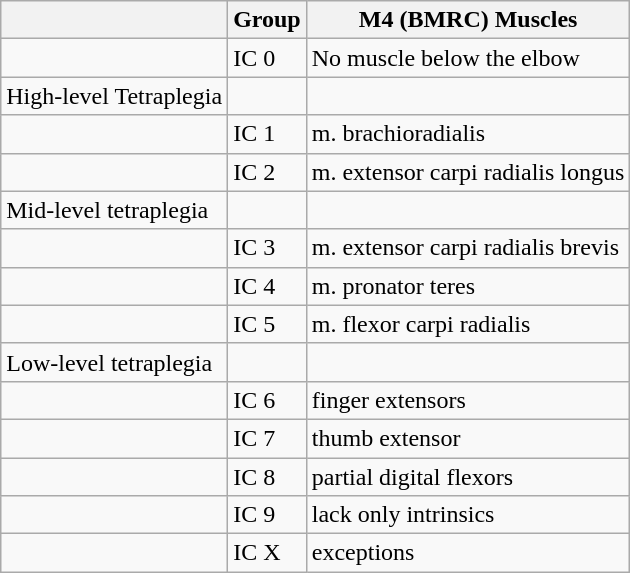<table class="wikitable">
<tr>
<th></th>
<th>Group</th>
<th>M4 (BMRC) Muscles</th>
</tr>
<tr>
<td></td>
<td>IC 0</td>
<td>No muscle below the elbow</td>
</tr>
<tr>
<td>High-level Tetraplegia</td>
<td></td>
<td></td>
</tr>
<tr>
<td></td>
<td>IC 1</td>
<td>m. brachioradialis</td>
</tr>
<tr>
<td></td>
<td>IC 2</td>
<td>m. extensor carpi radialis longus</td>
</tr>
<tr>
<td>Mid-level tetraplegia</td>
<td></td>
<td></td>
</tr>
<tr>
<td></td>
<td>IC 3</td>
<td>m. extensor carpi radialis brevis</td>
</tr>
<tr>
<td></td>
<td>IC 4</td>
<td>m. pronator teres</td>
</tr>
<tr>
<td></td>
<td>IC 5</td>
<td>m. flexor carpi radialis</td>
</tr>
<tr>
<td>Low-level tetraplegia</td>
<td></td>
<td></td>
</tr>
<tr>
<td></td>
<td>IC 6</td>
<td>finger extensors</td>
</tr>
<tr>
<td></td>
<td>IC 7</td>
<td>thumb extensor</td>
</tr>
<tr>
<td></td>
<td>IC 8</td>
<td>partial digital flexors</td>
</tr>
<tr>
<td></td>
<td>IC 9</td>
<td>lack only intrinsics</td>
</tr>
<tr>
<td></td>
<td>IC X</td>
<td>exceptions</td>
</tr>
</table>
